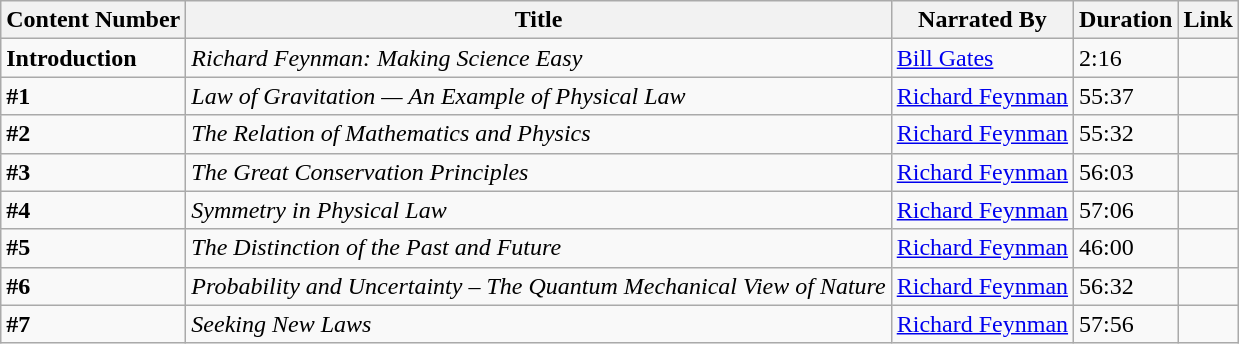<table class="wikitable">
<tr>
<th>Content Number</th>
<th>Title</th>
<th>Narrated By</th>
<th>Duration</th>
<th>Link</th>
</tr>
<tr>
<td><strong>Introduction</strong></td>
<td><em>Richard Feynman: Making Science Easy</em></td>
<td><a href='#'>Bill Gates</a></td>
<td>2:16</td>
<td></td>
</tr>
<tr>
<td><strong>#1</strong></td>
<td><em>Law of Gravitation — An Example of Physical Law</em></td>
<td><a href='#'>Richard Feynman</a></td>
<td>55:37</td>
<td></td>
</tr>
<tr>
<td><strong>#2</strong></td>
<td><em>The Relation of Mathematics and Physics</em></td>
<td><a href='#'>Richard Feynman</a></td>
<td>55:32</td>
<td></td>
</tr>
<tr>
<td><strong>#3</strong></td>
<td><em>The Great Conservation Principles</em></td>
<td><a href='#'>Richard Feynman</a></td>
<td>56:03</td>
<td></td>
</tr>
<tr>
<td><strong>#4</strong></td>
<td><em>Symmetry in Physical Law</em></td>
<td><a href='#'>Richard Feynman</a></td>
<td>57:06</td>
<td></td>
</tr>
<tr>
<td><strong>#5</strong></td>
<td><em>The Distinction of the Past and Future</em></td>
<td><a href='#'>Richard Feynman</a></td>
<td>46:00</td>
<td></td>
</tr>
<tr>
<td><strong>#6</strong></td>
<td><em>Probability and Uncertainty – The Quantum Mechanical View of Nature</em></td>
<td><a href='#'>Richard Feynman</a></td>
<td>56:32</td>
<td></td>
</tr>
<tr>
<td><strong>#7</strong></td>
<td><em>Seeking New Laws</em></td>
<td><a href='#'>Richard Feynman</a></td>
<td>57:56</td>
<td></td>
</tr>
</table>
